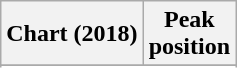<table class="wikitable sortable plainrowheaders">
<tr>
<th>Chart (2018)</th>
<th>Peak<br>position</th>
</tr>
<tr>
</tr>
<tr>
</tr>
<tr>
</tr>
<tr>
</tr>
<tr>
</tr>
<tr>
</tr>
</table>
